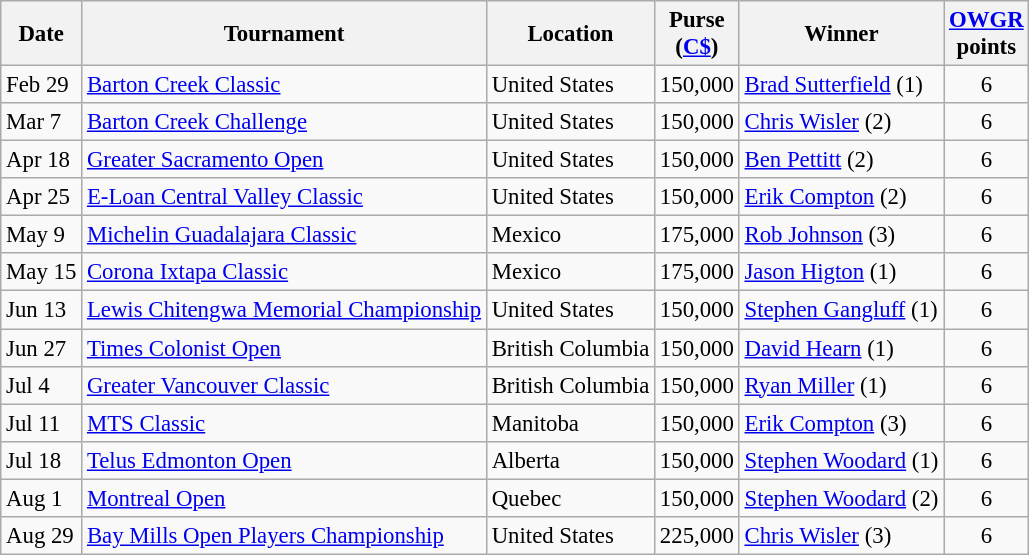<table class="wikitable" style="font-size:95%">
<tr>
<th>Date</th>
<th>Tournament</th>
<th>Location</th>
<th>Purse<br>(<a href='#'>C$</a>)</th>
<th>Winner</th>
<th><a href='#'>OWGR</a><br>points</th>
</tr>
<tr>
<td>Feb 29</td>
<td><a href='#'>Barton Creek Classic</a></td>
<td>United States</td>
<td align=right>150,000</td>
<td> <a href='#'>Brad Sutterfield</a> (1)</td>
<td align=center>6</td>
</tr>
<tr>
<td>Mar 7</td>
<td><a href='#'>Barton Creek Challenge</a></td>
<td>United States</td>
<td align=right>150,000</td>
<td> <a href='#'>Chris Wisler</a> (2)</td>
<td align=center>6</td>
</tr>
<tr>
<td>Apr 18</td>
<td><a href='#'>Greater Sacramento Open</a></td>
<td>United States</td>
<td align=right>150,000</td>
<td> <a href='#'>Ben Pettitt</a> (2)</td>
<td align=center>6</td>
</tr>
<tr>
<td>Apr 25</td>
<td><a href='#'>E-Loan Central Valley Classic</a></td>
<td>United States</td>
<td align=right>150,000</td>
<td> <a href='#'>Erik Compton</a> (2)</td>
<td align=center>6</td>
</tr>
<tr>
<td>May 9</td>
<td><a href='#'>Michelin Guadalajara Classic</a></td>
<td>Mexico</td>
<td align=right>175,000</td>
<td> <a href='#'>Rob Johnson</a> (3)</td>
<td align=center>6</td>
</tr>
<tr>
<td>May 15</td>
<td><a href='#'>Corona Ixtapa Classic</a></td>
<td>Mexico</td>
<td align=right>175,000</td>
<td> <a href='#'>Jason Higton</a> (1)</td>
<td align=center>6</td>
</tr>
<tr>
<td>Jun 13</td>
<td><a href='#'>Lewis Chitengwa Memorial Championship</a></td>
<td>United States</td>
<td align=right>150,000</td>
<td> <a href='#'>Stephen Gangluff</a> (1)</td>
<td align=center>6</td>
</tr>
<tr>
<td>Jun 27</td>
<td><a href='#'>Times Colonist Open</a></td>
<td>British Columbia</td>
<td align=right>150,000</td>
<td> <a href='#'>David Hearn</a> (1)</td>
<td align=center>6</td>
</tr>
<tr>
<td>Jul 4</td>
<td><a href='#'>Greater Vancouver Classic</a></td>
<td>British Columbia</td>
<td align=right>150,000</td>
<td> <a href='#'>Ryan Miller</a> (1)</td>
<td align=center>6</td>
</tr>
<tr>
<td>Jul 11</td>
<td><a href='#'>MTS Classic</a></td>
<td>Manitoba</td>
<td align=right>150,000</td>
<td> <a href='#'>Erik Compton</a> (3)</td>
<td align=center>6</td>
</tr>
<tr>
<td>Jul 18</td>
<td><a href='#'>Telus Edmonton Open</a></td>
<td>Alberta</td>
<td align=right>150,000</td>
<td> <a href='#'>Stephen Woodard</a> (1)</td>
<td align=center>6</td>
</tr>
<tr>
<td>Aug 1</td>
<td><a href='#'>Montreal Open</a></td>
<td>Quebec</td>
<td align=right>150,000</td>
<td> <a href='#'>Stephen Woodard</a> (2)</td>
<td align=center>6</td>
</tr>
<tr>
<td>Aug 29</td>
<td><a href='#'>Bay Mills Open Players Championship</a></td>
<td>United States</td>
<td align=right>225,000</td>
<td> <a href='#'>Chris Wisler</a> (3)</td>
<td align=center>6</td>
</tr>
</table>
